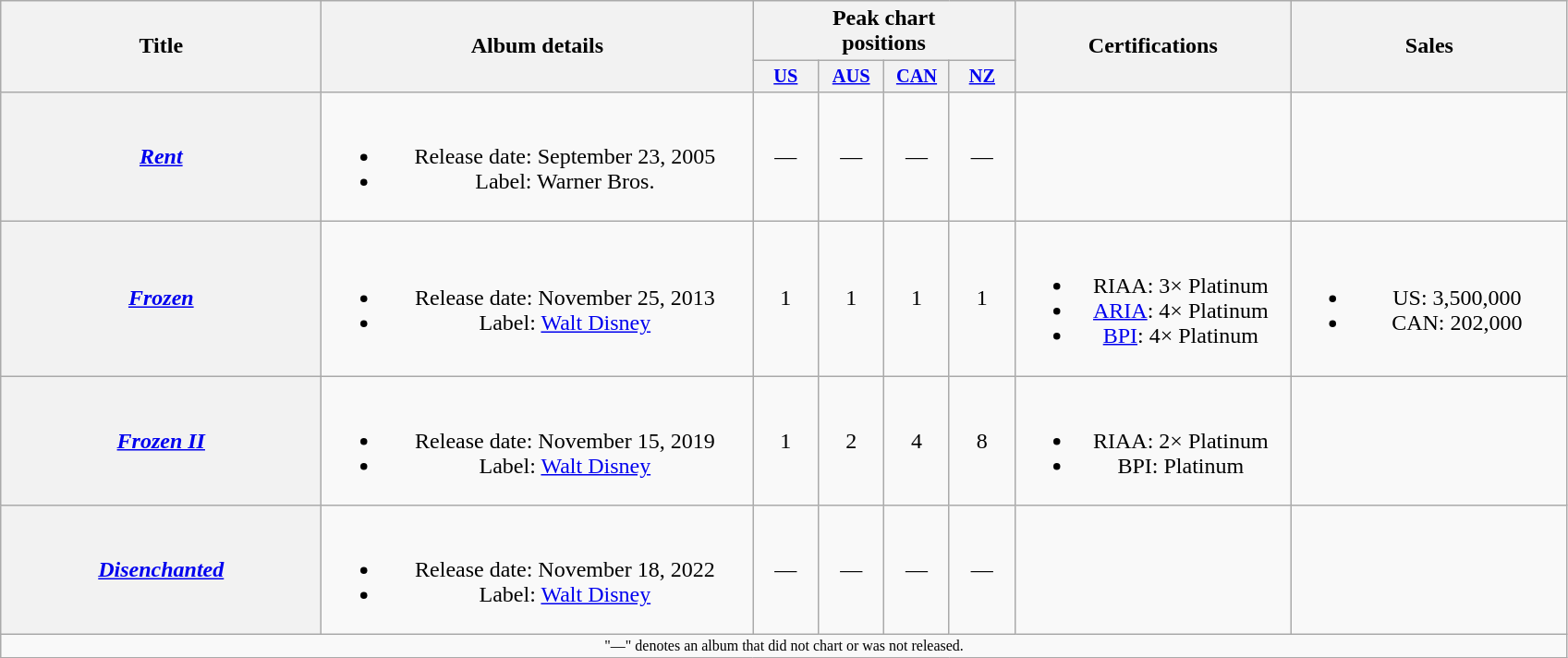<table class="wikitable plainrowheaders" style="text-align:center;">
<tr>
<th rowspan="2" style="width:14em;">Title</th>
<th rowspan="2" style="width:19em;">Album details</th>
<th colspan="4">Peak chart<br>positions</th>
<th rowspan="2" style="width:12em;">Certifications</th>
<th rowspan="2" style="width:12em;">Sales</th>
</tr>
<tr>
<th scope="col" style="width:3em;font-size:85%;"><a href='#'>US</a><br></th>
<th scope="col" style="width:3em;font-size:85%;"><a href='#'>AUS</a><br></th>
<th scope="col" style="width:3em;font-size:85%;"><a href='#'>CAN</a><br></th>
<th scope="col" style="width:3em;font-size:85%;"><a href='#'>NZ</a><br></th>
</tr>
<tr>
<th scope="row"><em><a href='#'>Rent</a></em></th>
<td><br><ul><li>Release date: September 23, 2005</li><li>Label: Warner Bros.</li></ul></td>
<td>—</td>
<td>—</td>
<td>—</td>
<td>—</td>
<td></td>
<td></td>
</tr>
<tr>
<th scope="row"><em><a href='#'>Frozen</a></em></th>
<td><br><ul><li>Release date: November 25, 2013</li><li>Label: <a href='#'>Walt Disney</a></li></ul></td>
<td>1</td>
<td>1</td>
<td>1</td>
<td>1</td>
<td><br><ul><li>RIAA: 3× Platinum</li><li><a href='#'>ARIA</a>: 4× Platinum</li><li><a href='#'>BPI</a>: 4× Platinum</li></ul></td>
<td><br><ul><li>US: 3,500,000</li><li>CAN: 202,000</li></ul></td>
</tr>
<tr>
<th scope="row"><em><a href='#'>Frozen II</a></em></th>
<td><br><ul><li>Release date: November 15, 2019</li><li>Label: <a href='#'>Walt Disney</a></li></ul></td>
<td>1</td>
<td>2</td>
<td>4</td>
<td>8</td>
<td><br><ul><li>RIAA: 2× Platinum</li><li>BPI: Platinum</li></ul></td>
<td></td>
</tr>
<tr>
<th scope="row"><em><a href='#'>Disenchanted</a></em></th>
<td><br><ul><li>Release date: November 18, 2022</li><li>Label: <a href='#'>Walt Disney</a></li></ul></td>
<td>—</td>
<td>—</td>
<td>—</td>
<td>—</td>
<td></td>
<td></td>
</tr>
<tr>
<td colspan="20" style="font-size:8pt">"—" denotes an album that did not chart or was not released.</td>
</tr>
</table>
